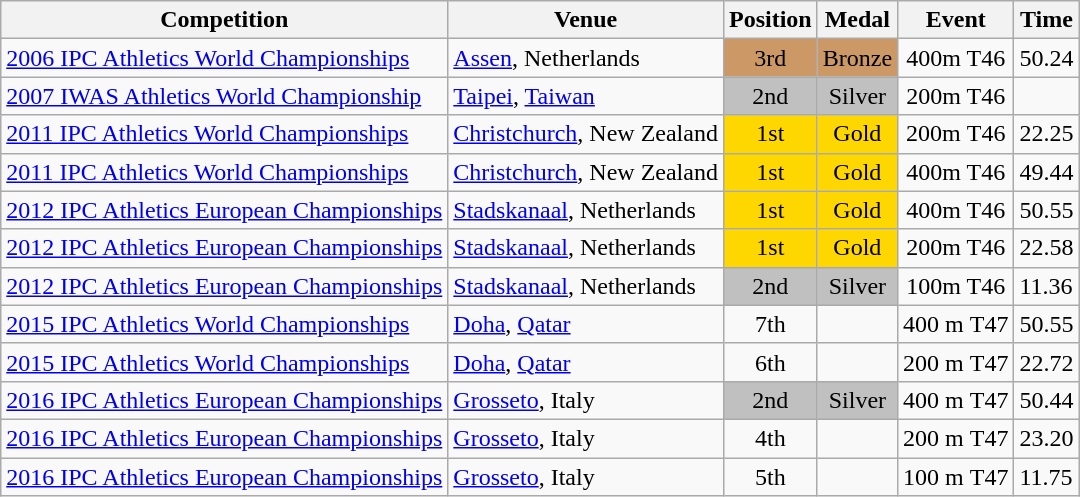<table class="wikitable">
<tr>
<th>Competition</th>
<th>Venue</th>
<th>Position</th>
<th>Medal</th>
<th>Event</th>
<th>Time</th>
</tr>
<tr>
<td><a href='#'>2006 IPC Athletics World Championships</a></td>
<td> <a href='#'>Assen</a>, Netherlands</td>
<td bgcolor="cc9966" align="center">3rd</td>
<td bgcolor="cc9966" align="center">Bronze </td>
<td align="center">400m T46</td>
<td>50.24 </td>
</tr>
<tr>
<td><a href='#'>2007 IWAS Athletics World Championship</a></td>
<td> <a href='#'>Taipei</a>, <a href='#'>Taiwan</a></td>
<td bgcolor="silver" align="center">2nd</td>
<td bgcolor="silver" align="center">Silver </td>
<td align="center">200m T46</td>
<td></td>
</tr>
<tr>
<td><a href='#'>2011 IPC Athletics World Championships</a></td>
<td> <a href='#'>Christchurch</a>, New Zealand</td>
<td bgcolor="gold" align="center">1st</td>
<td bgcolor="gold" align="center">Gold </td>
<td align="center">200m Τ46</td>
<td>22.25 </td>
</tr>
<tr>
<td><a href='#'>2011 IPC Athletics World Championships</a></td>
<td> <a href='#'>Christchurch</a>, New Zealand</td>
<td bgcolor="gold" align="center">1st</td>
<td bgcolor="gold" align="center">Gold </td>
<td align="center">400m T46</td>
<td>49.44 </td>
</tr>
<tr>
<td><a href='#'>2012 IPC Athletics European Championships</a></td>
<td> <a href='#'>Stadskanaal</a>, Netherlands</td>
<td bgcolor="gold" align="center">1st</td>
<td bgcolor="gold" align="center">Gold </td>
<td align="center">400m T46</td>
<td>50.55 </td>
</tr>
<tr>
<td><a href='#'>2012 IPC Athletics European Championships</a></td>
<td> <a href='#'>Stadskanaal</a>, Netherlands</td>
<td bgcolor="gold" align="center">1st</td>
<td bgcolor="gold" align="center">Gold </td>
<td align="center">200m T46</td>
<td>22.58 </td>
</tr>
<tr>
<td><a href='#'>2012 IPC Athletics European Championships</a></td>
<td> <a href='#'>Stadskanaal</a>, Netherlands</td>
<td bgcolor="silver" align="center">2nd</td>
<td bgcolor="silver" align="center">Silver </td>
<td align="center">100m T46</td>
<td>11.36 </td>
</tr>
<tr>
<td><a href='#'>2015 IPC Athletics World Championships</a></td>
<td> <a href='#'>Doha</a>, <a href='#'>Qatar</a></td>
<td align="center">7th</td>
<td></td>
<td align="center">400 m Τ47</td>
<td>50.55 </td>
</tr>
<tr>
<td><a href='#'>2015 IPC Athletics World Championships</a></td>
<td> <a href='#'>Doha</a>, <a href='#'>Qatar</a></td>
<td align="center">6th</td>
<td></td>
<td align="center">200 m Τ47</td>
<td>22.72 </td>
</tr>
<tr>
<td><a href='#'>2016 IPC Athletics European Championships</a></td>
<td> <a href='#'>Grosseto</a>, Italy</td>
<td bgcolor="silver" align="center">2nd</td>
<td bgcolor="silver" align="center">Silver </td>
<td align="center">400 m Τ47</td>
<td>50.44 </td>
</tr>
<tr>
<td><a href='#'>2016 IPC Athletics European Championships</a></td>
<td> <a href='#'>Grosseto</a>, Italy</td>
<td align="center">4th</td>
<td></td>
<td align="center">200 m Τ47</td>
<td>23.20 </td>
</tr>
<tr>
<td><a href='#'>2016 IPC Athletics European Championships</a></td>
<td> <a href='#'>Grosseto</a>, Italy</td>
<td align="center">5th</td>
<td></td>
<td align="center">100 m Τ47</td>
<td>11.75 </td>
</tr>
</table>
